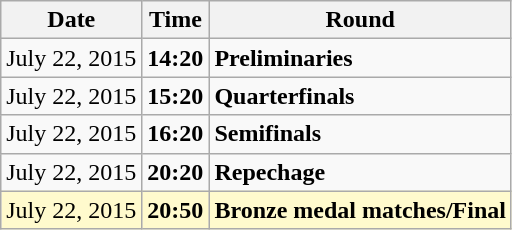<table class="wikitable">
<tr>
<th>Date</th>
<th>Time</th>
<th>Round</th>
</tr>
<tr>
<td>July 22, 2015</td>
<td><strong>14:20</strong></td>
<td><strong>Preliminaries</strong></td>
</tr>
<tr>
<td>July 22, 2015</td>
<td><strong>15:20</strong></td>
<td><strong>Quarterfinals</strong></td>
</tr>
<tr>
<td>July 22, 2015</td>
<td><strong>16:20</strong></td>
<td><strong>Semifinals</strong></td>
</tr>
<tr>
<td>July 22, 2015</td>
<td><strong>20:20</strong></td>
<td><strong>Repechage</strong></td>
</tr>
<tr style=background:lemonchiffon>
<td>July 22, 2015</td>
<td><strong>20:50</strong></td>
<td><strong>Bronze medal matches/Final</strong></td>
</tr>
</table>
